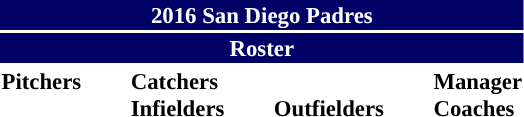<table class="toccolours" style="font-size: 95%;">
<tr>
<th colspan="10" style="background-color: #000066; color: #FFFFFF; text-align: center;">2016 San Diego Padres</th>
</tr>
<tr>
<td colspan="10" style="background-color: #000066; color: #FFFFFF; text-align: center;"><strong>Roster</strong></td>
</tr>
<tr>
<td valign="top"><strong>Pitchers</strong><br>




























</td>
<td width="25px"></td>
<td valign="top"><strong>Catchers</strong><br>



<strong>Infielders</strong>













</td>
<td width="25px"></td>
<td valign="top"><br><strong>Outfielders</strong>









</td>
<td width="25px"></td>
<td valign="top"><strong>Manager</strong><br>
<strong>Coaches</strong>
 
 
 
 
 
 
  
 
 </td>
</tr>
</table>
